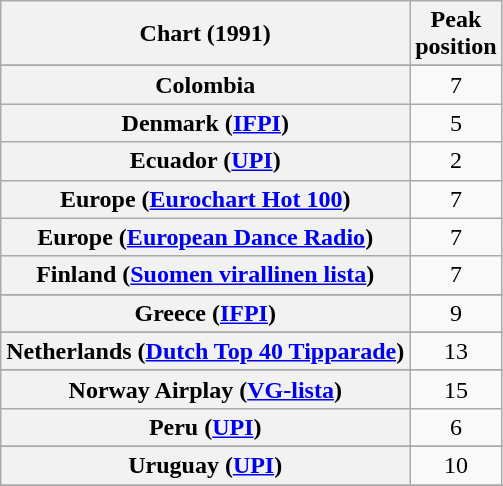<table class="wikitable sortable plainrowheaders" style="text-align:center">
<tr>
<th>Chart (1991)</th>
<th>Peak<br>position</th>
</tr>
<tr>
</tr>
<tr>
</tr>
<tr>
<th scope="row">Colombia</th>
<td>7</td>
</tr>
<tr>
<th scope="row">Denmark (<a href='#'>IFPI</a>)</th>
<td>5</td>
</tr>
<tr>
<th scope="row">Ecuador (<a href='#'>UPI</a>)</th>
<td>2</td>
</tr>
<tr>
<th scope="row">Europe (<a href='#'>Eurochart Hot 100</a>)</th>
<td>7</td>
</tr>
<tr>
<th scope="row">Europe (<a href='#'>European Dance Radio</a>)</th>
<td>7</td>
</tr>
<tr>
<th scope="row">Finland (<a href='#'>Suomen virallinen lista</a>)</th>
<td>7</td>
</tr>
<tr>
</tr>
<tr>
<th scope="row">Greece (<a href='#'>IFPI</a>)</th>
<td>9</td>
</tr>
<tr>
</tr>
<tr>
<th scope="row">Netherlands (<a href='#'>Dutch Top 40 Tipparade</a>)</th>
<td>13</td>
</tr>
<tr>
</tr>
<tr>
<th scope="row">Norway Airplay (<a href='#'>VG-lista</a>)</th>
<td>15</td>
</tr>
<tr>
<th scope="row">Peru (<a href='#'>UPI</a>)</th>
<td>6</td>
</tr>
<tr>
</tr>
<tr>
</tr>
<tr>
</tr>
<tr>
<th scope="row">Uruguay (<a href='#'>UPI</a>)</th>
<td>10</td>
</tr>
<tr>
</tr>
<tr>
</tr>
<tr>
</tr>
</table>
